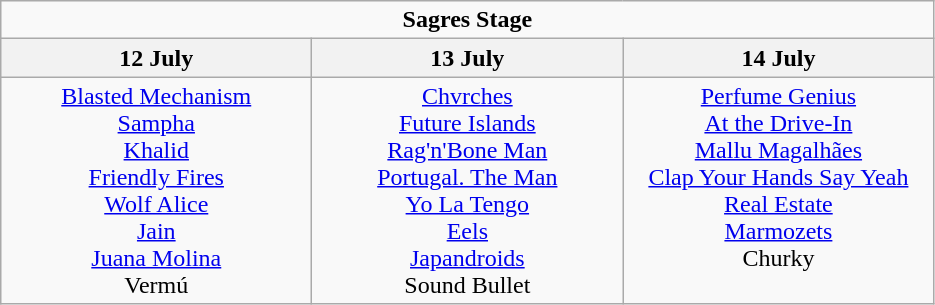<table class="wikitable">
<tr>
<td colspan="3" align="center"><strong>Sagres Stage</strong></td>
</tr>
<tr>
<th>12 July</th>
<th>13 July</th>
<th>14 July</th>
</tr>
<tr>
<td width="200" align="center" valign="top"><a href='#'>Blasted Mechanism</a><br><a href='#'>Sampha</a><br><a href='#'>Khalid</a><br><a href='#'>Friendly Fires</a><br><a href='#'>Wolf Alice</a><br><a href='#'>Jain</a><br><a href='#'>Juana Molina</a><br>Vermú</td>
<td width="200" align="center" valign="top"><a href='#'>Chvrches</a><br><a href='#'>Future Islands</a><br><a href='#'>Rag'n'Bone Man</a><br><a href='#'>Portugal. The Man</a><br><a href='#'>Yo La Tengo</a><br><a href='#'>Eels</a><br><a href='#'>Japandroids</a><br>Sound Bullet</td>
<td width="200" align="center" valign="top"><a href='#'>Perfume Genius</a><br><a href='#'>At the Drive-In</a><br><a href='#'>Mallu Magalhães</a><br><a href='#'>Clap Your Hands Say Yeah</a><br><a href='#'>Real Estate</a><br><a href='#'>Marmozets</a><br>Churky</td>
</tr>
</table>
